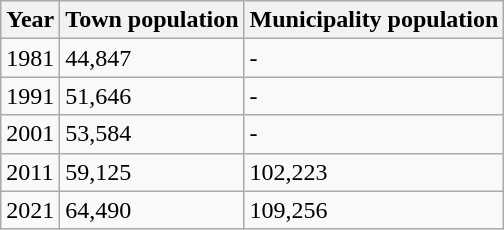<table class=wikitable>
<tr>
<th>Year</th>
<th>Town population</th>
<th>Municipality population</th>
</tr>
<tr>
<td>1981</td>
<td>44,847</td>
<td>-</td>
</tr>
<tr>
<td>1991</td>
<td>51,646</td>
<td>-</td>
</tr>
<tr>
<td>2001</td>
<td>53,584</td>
<td>-</td>
</tr>
<tr>
<td>2011</td>
<td>59,125</td>
<td>102,223</td>
</tr>
<tr>
<td>2021</td>
<td>64,490</td>
<td>109,256</td>
</tr>
</table>
